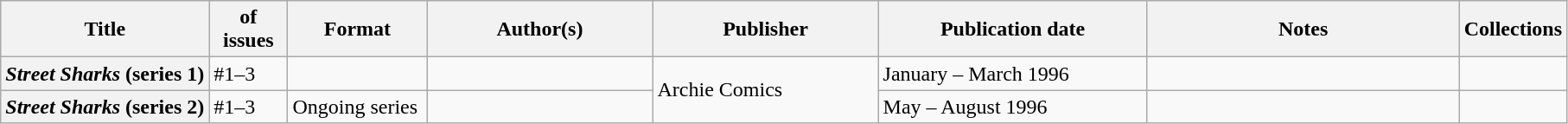<table class="wikitable">
<tr>
<th>Title</th>
<th style="width:40pt"> of issues</th>
<th style="width:75pt">Format</th>
<th style="width:125pt">Author(s)</th>
<th style="width:125pt">Publisher</th>
<th style="width:150pt">Publication date</th>
<th style="width:175pt">Notes</th>
<th>Collections</th>
</tr>
<tr>
<th><em>Street Sharks</em> (series 1)</th>
<td>#1–3</td>
<td></td>
<td></td>
<td rowspan="2">Archie Comics</td>
<td>January – March 1996</td>
<td></td>
<td></td>
</tr>
<tr>
<th><em>Street Sharks</em> (series 2)</th>
<td>#1–3</td>
<td>Ongoing series</td>
<td></td>
<td>May – August 1996</td>
<td></td>
<td></td>
</tr>
</table>
